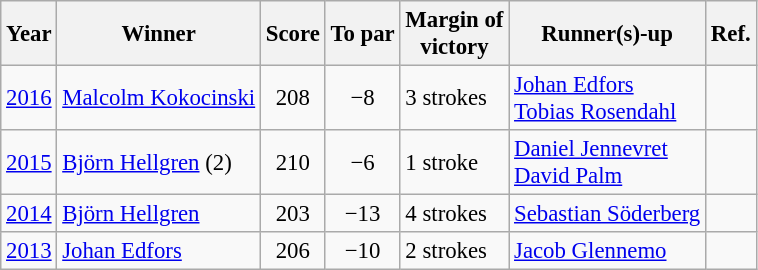<table class="wikitable" style="font-size:95%">
<tr>
<th>Year</th>
<th>Winner</th>
<th>Score</th>
<th>To par</th>
<th>Margin of<br>victory</th>
<th>Runner(s)-up</th>
<th>Ref.</th>
</tr>
<tr>
<td><a href='#'>2016</a></td>
<td> <a href='#'>Malcolm Kokocinski</a></td>
<td align=center>208</td>
<td align=center>−8</td>
<td>3 strokes</td>
<td> <a href='#'>Johan Edfors</a><br> <a href='#'>Tobias Rosendahl</a></td>
<td></td>
</tr>
<tr>
<td><a href='#'>2015</a></td>
<td> <a href='#'>Björn Hellgren</a> (2)</td>
<td align=center>210</td>
<td align=center>−6</td>
<td>1 stroke</td>
<td> <a href='#'>Daniel Jennevret</a><br> <a href='#'>David Palm</a></td>
<td></td>
</tr>
<tr>
<td><a href='#'>2014</a></td>
<td> <a href='#'>Björn Hellgren</a></td>
<td align=center>203</td>
<td align=center>−13</td>
<td>4 strokes</td>
<td> <a href='#'>Sebastian Söderberg</a></td>
<td></td>
</tr>
<tr>
<td><a href='#'>2013</a></td>
<td> <a href='#'>Johan Edfors</a></td>
<td align=center>206</td>
<td align=center>−10</td>
<td>2 strokes</td>
<td> <a href='#'>Jacob Glennemo</a></td>
<td></td>
</tr>
</table>
